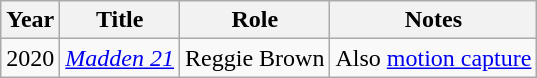<table class="wikitable sortable">
<tr>
<th>Year</th>
<th>Title</th>
<th>Role</th>
<th>Notes</th>
</tr>
<tr>
<td>2020</td>
<td><em><a href='#'>Madden 21</a></em></td>
<td>Reggie Brown</td>
<td>Also <a href='#'>motion capture</a></td>
</tr>
</table>
